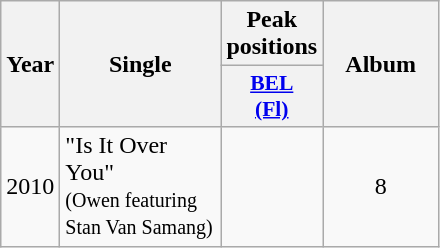<table class="wikitable">
<tr>
<th align="center" rowspan="2" width="10">Year</th>
<th align="center" rowspan="2" width="100">Single</th>
<th align="center" colspan="1" width="20">Peak positions</th>
<th align="center" rowspan="2" width="70">Album</th>
</tr>
<tr>
<th scope="col" style="width:3em;font-size:90%;"><a href='#'>BEL <br>(Fl)</a><br></th>
</tr>
<tr>
<td>2010</td>
<td>"Is It Over You" <br><small>(Owen featuring Stan Van Samang)</small></td>
<td style="text-align:center;"></td>
<td style="text-align:center;">8</td>
</tr>
</table>
